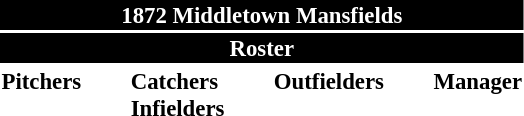<table class="toccolours" style="font-size: 95%;">
<tr>
<th colspan="10" style="background-color: black; color:white; text-align: center;">1872 Middletown Mansfields</th>
</tr>
<tr>
<td colspan="10" style="background-color:black; color: white; text-align: center;"><strong>Roster</strong></td>
</tr>
<tr>
<td valign="top"><strong>Pitchers</strong><br></td>
<td width="25px"></td>
<td valign="top"><strong>Catchers</strong><br>
<strong>Infielders</strong>




</td>
<td width="25px"></td>
<td valign="top"><strong>Outfielders</strong><br>



</td>
<td width="25px"></td>
<td valign="top"><strong>Manager</strong><br></td>
</tr>
</table>
